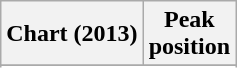<table class="wikitable sortable plainrowheaders" style="text-align:center">
<tr>
<th>Chart (2013)</th>
<th>Peak<br>position</th>
</tr>
<tr>
</tr>
<tr>
</tr>
</table>
